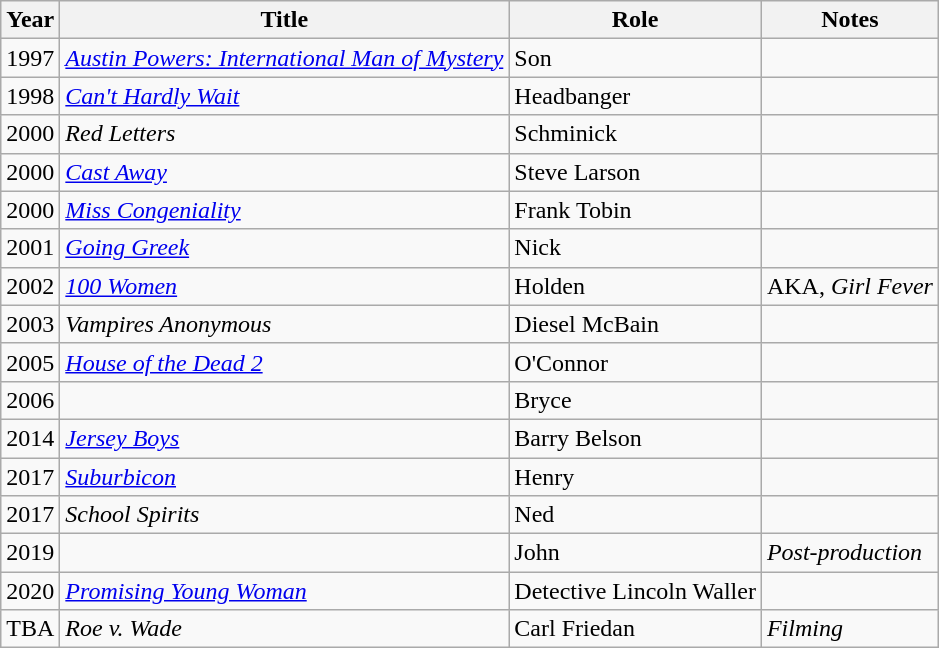<table class="wikitable sortable">
<tr>
<th>Year</th>
<th>Title</th>
<th>Role</th>
<th class="unsortable">Notes</th>
</tr>
<tr>
<td>1997</td>
<td><em><a href='#'>Austin Powers: International Man of Mystery</a></em></td>
<td>Son</td>
<td></td>
</tr>
<tr>
<td>1998</td>
<td><em><a href='#'>Can't Hardly Wait</a></em></td>
<td>Headbanger</td>
<td></td>
</tr>
<tr>
<td>2000</td>
<td><em>Red Letters</em></td>
<td>Schminick</td>
<td></td>
</tr>
<tr>
<td>2000</td>
<td><em><a href='#'>Cast Away</a></em></td>
<td>Steve Larson</td>
<td></td>
</tr>
<tr>
<td>2000</td>
<td><em><a href='#'>Miss Congeniality</a></em></td>
<td>Frank Tobin</td>
<td></td>
</tr>
<tr>
<td>2001</td>
<td><em><a href='#'>Going Greek</a></em></td>
<td>Nick</td>
<td></td>
</tr>
<tr>
<td>2002</td>
<td><em><a href='#'>100 Women</a></em></td>
<td>Holden</td>
<td>AKA, <em>Girl Fever</em></td>
</tr>
<tr>
<td>2003</td>
<td><em>Vampires Anonymous</em></td>
<td>Diesel McBain</td>
<td></td>
</tr>
<tr>
<td>2005</td>
<td><em><a href='#'>House of the Dead 2</a></em></td>
<td>O'Connor</td>
<td></td>
</tr>
<tr>
<td>2006</td>
<td><em></em></td>
<td>Bryce</td>
<td></td>
</tr>
<tr>
<td>2014</td>
<td><em><a href='#'>Jersey Boys</a></em></td>
<td>Barry Belson</td>
<td></td>
</tr>
<tr>
<td>2017</td>
<td><em><a href='#'>Suburbicon</a></em></td>
<td>Henry</td>
<td></td>
</tr>
<tr>
<td>2017</td>
<td><em>School Spirits</em></td>
<td>Ned</td>
<td></td>
</tr>
<tr>
<td>2019</td>
<td><em></em></td>
<td>John</td>
<td><em>Post-production</em></td>
</tr>
<tr>
<td>2020</td>
<td><em><a href='#'>Promising Young Woman</a></em></td>
<td>Detective Lincoln Waller</td>
<td></td>
</tr>
<tr>
<td>TBA</td>
<td><em>Roe v. Wade</em></td>
<td>Carl Friedan</td>
<td><em>Filming</em></td>
</tr>
</table>
